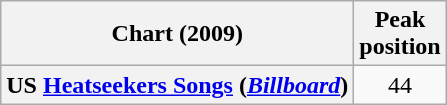<table class="wikitable unsortable plainrowheaders" style="text-align:center">
<tr>
<th scope="col">Chart (2009)</th>
<th scope="col">Peak<br> position</th>
</tr>
<tr>
<th scope="row">US <a href='#'>Heatseekers Songs</a> (<a href='#'><em>Billboard</em></a>)</th>
<td>44</td>
</tr>
</table>
